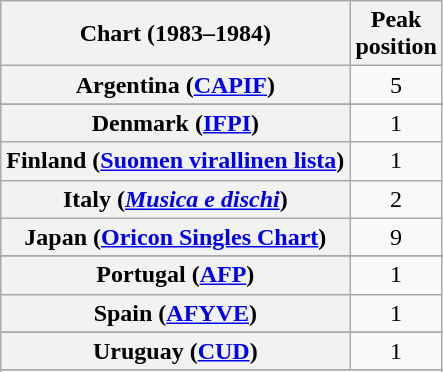<table class="wikitable sortable plainrowheaders" style="text-align:center">
<tr>
<th scope="col">Chart (1983–1984)</th>
<th scope="col">Peak<br>position</th>
</tr>
<tr>
<th scope="row">Argentina (<a href='#'>CAPIF</a>)</th>
<td>5</td>
</tr>
<tr>
</tr>
<tr>
</tr>
<tr>
<th scope="row">Denmark (<a href='#'>IFPI</a>)</th>
<td>1</td>
</tr>
<tr>
<th scope="row">Finland (<a href='#'>Suomen virallinen lista</a>)</th>
<td>1</td>
</tr>
<tr>
<th scope="row">Italy (<em><a href='#'>Musica e dischi</a></em>)</th>
<td>2</td>
</tr>
<tr>
<th scope="row">Japan (<a href='#'>Oricon Singles Chart</a>)</th>
<td>9</td>
</tr>
<tr>
</tr>
<tr>
</tr>
<tr>
<th scope="row">Portugal (<a href='#'>AFP</a>)</th>
<td>1</td>
</tr>
<tr>
<th scope="row">Spain (<a href='#'>AFYVE</a>)</th>
<td>1</td>
</tr>
<tr>
</tr>
<tr>
<th scope="row">Uruguay (<a href='#'>CUD</a>)</th>
<td>1</td>
</tr>
<tr>
</tr>
<tr>
</tr>
</table>
